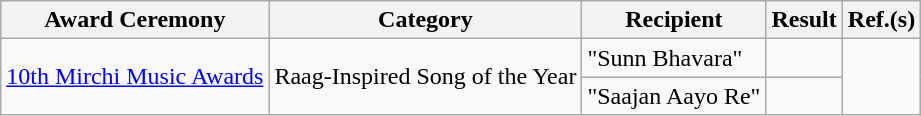<table class="wikitable">
<tr>
<th>Award Ceremony</th>
<th>Category</th>
<th>Recipient</th>
<th>Result</th>
<th>Ref.(s)</th>
</tr>
<tr>
<td rowspan=2><a href='#'>10th Mirchi Music Awards</a></td>
<td rowspan=2>Raag-Inspired Song of the Year</td>
<td>"Sunn Bhavara"</td>
<td></td>
<td rowspan=2></td>
</tr>
<tr>
<td>"Saajan Aayo Re"</td>
<td></td>
</tr>
</table>
